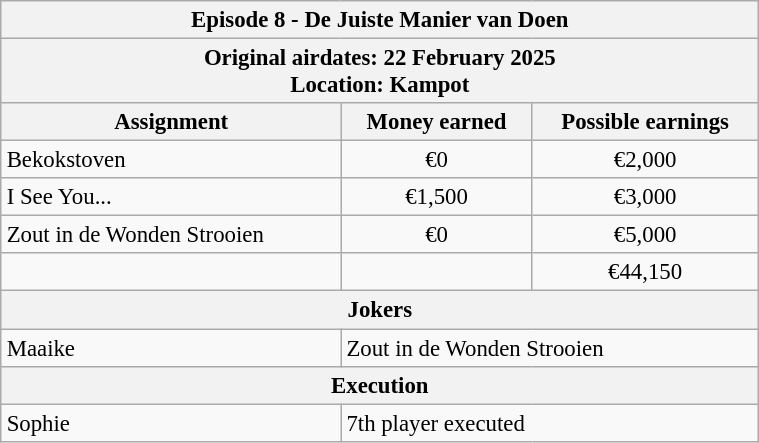<table class="wikitable" style="font-size: 95%; margin: 10px" align="right" width="40%">
<tr>
<th colspan=3>Episode 8 - De Juiste Manier van Doen</th>
</tr>
<tr>
<th colspan=3>Original airdates: 22 February 2025<br>Location: Kampot</th>
</tr>
<tr>
<th>Assignment</th>
<th>Money earned</th>
<th>Possible earnings</th>
</tr>
<tr>
<td>Bekokstoven</td>
<td align="center">€0</td>
<td align="center">€2,000</td>
</tr>
<tr>
<td>I See You...</td>
<td align="center">€1,500</td>
<td align="center">€3,000</td>
</tr>
<tr>
<td>Zout in de Wonden Strooien</td>
<td align="center">€0</td>
<td align="center">€5,000</td>
</tr>
<tr>
<td><strong></strong></td>
<td align="center"><strong></strong></td>
<td align="center">€44,150</td>
</tr>
<tr>
<th colspan=3>Jokers</th>
</tr>
<tr>
<td>Maaike</td>
<td colspan=2>Zout in de Wonden Strooien</td>
</tr>
<tr>
<th colspan=3>Execution</th>
</tr>
<tr>
<td>Sophie</td>
<td colspan="2">7th player executed</td>
</tr>
</table>
